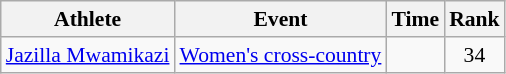<table class=wikitable style=font-size:90%;text-align:center>
<tr>
<th>Athlete</th>
<th>Event</th>
<th>Time</th>
<th>Rank</th>
</tr>
<tr align=center>
<td align=left><a href='#'>Jazilla Mwamikazi</a></td>
<td align=left><a href='#'>Women's cross-country</a></td>
<td></td>
<td>34</td>
</tr>
</table>
